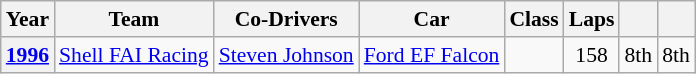<table class="wikitable" style="text-align:center; font-size:90%">
<tr>
<th>Year</th>
<th>Team</th>
<th>Co-Drivers</th>
<th>Car</th>
<th>Class</th>
<th>Laps</th>
<th></th>
<th></th>
</tr>
<tr align="center">
<th><a href='#'>1996</a></th>
<td align="left"> <a href='#'>Shell FAI Racing</a></td>
<td align="left"> <a href='#'>Steven Johnson</a></td>
<td align="left"><a href='#'>Ford EF Falcon</a></td>
<td></td>
<td>158</td>
<td>8th</td>
<td>8th</td>
</tr>
</table>
